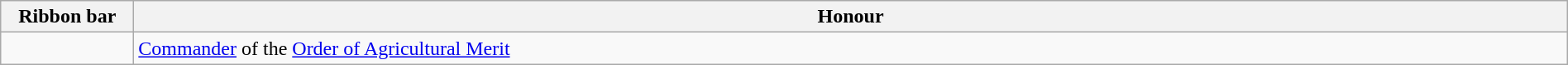<table class="wikitable"  style="width: 100%">
<tr>
<th style="width:100px;">Ribbon bar</th>
<th>Honour</th>
</tr>
<tr>
<td></td>
<td><a href='#'>Commander</a> of the <a href='#'>Order of Agricultural Merit</a></td>
</tr>
</table>
